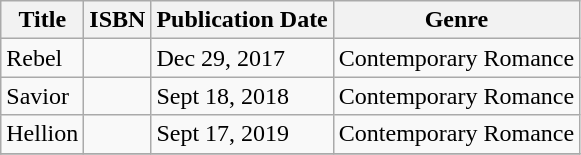<table class="wikitable">
<tr>
<th>Title</th>
<th>ISBN</th>
<th>Publication Date</th>
<th>Genre</th>
</tr>
<tr>
<td>Rebel</td>
<td></td>
<td>Dec 29, 2017</td>
<td>Contemporary Romance</td>
</tr>
<tr>
<td>Savior</td>
<td></td>
<td>Sept 18, 2018</td>
<td>Contemporary Romance</td>
</tr>
<tr>
<td>Hellion</td>
<td></td>
<td>Sept 17, 2019</td>
<td>Contemporary Romance</td>
</tr>
<tr>
</tr>
</table>
